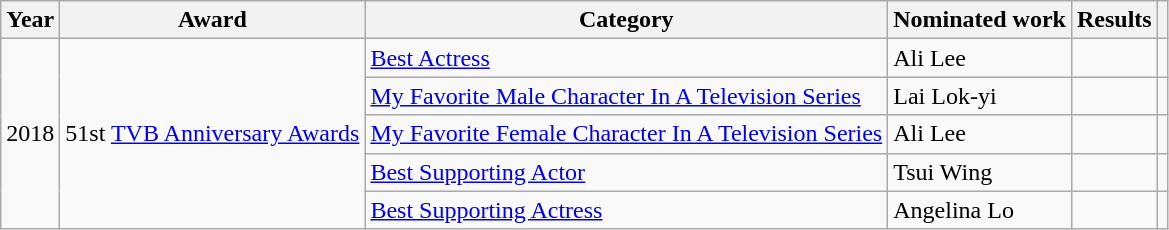<table class="wikitable sortable plainrowheaders">
<tr>
<th scope="col">Year</th>
<th scope="col">Award</th>
<th scope="col">Category</th>
<th scope="col">Nominated work</th>
<th scope="col">Results</th>
<th scope="col" class="unsortable"></th>
</tr>
<tr>
<td rowspan="5">2018</td>
<td rowspan="5">51st <a href='#'>TVB Anniversary Awards</a></td>
<td><a href='#'>Best Actress</a></td>
<td>Ali Lee</td>
<td></td>
<td></td>
</tr>
<tr>
<td><a href='#'>My Favorite Male Character In A Television Series</a></td>
<td>Lai Lok-yi </td>
<td></td>
<td></td>
</tr>
<tr>
<td><a href='#'>My Favorite Female Character In A Television Series</a></td>
<td>Ali Lee </td>
<td></td>
<td></td>
</tr>
<tr>
<td><a href='#'>Best Supporting Actor</a></td>
<td>Tsui Wing</td>
<td></td>
<td></td>
</tr>
<tr>
<td><a href='#'>Best Supporting Actress</a></td>
<td>Angelina Lo</td>
<td></td>
<td></td>
</tr>
</table>
